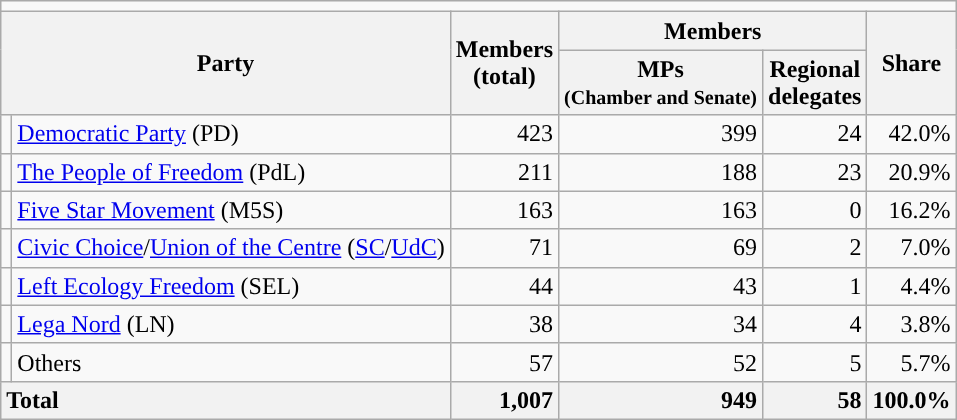<table class="wikitable">
<tr>
<td colspan="6"></td>
</tr>
<tr>
<th rowspan="2" colspan="2">Party</th>
<th rowspan="2">Members<br>(total)</th>
<th colspan="2">Members</th>
<th rowspan="2">Share</th>
</tr>
<tr>
<th>MPs <small><br>(Chamber and Senate)</small><br></th>
<th>Regional <br>delegates</th>
</tr>
<tr>
<td></td>
<td><a href='#'>Democratic Party</a> (PD)</td>
<td style="text-align:right">423</td>
<td style="text-align:right">399</td>
<td style="text-align:right">24</td>
<td style="text-align:right">42.0%</td>
</tr>
<tr>
<td></td>
<td><a href='#'>The People of Freedom</a> (PdL)</td>
<td style="text-align:right">211</td>
<td style="text-align:right">188</td>
<td style="text-align:right">23</td>
<td style="text-align:right">20.9%</td>
</tr>
<tr>
<td></td>
<td><a href='#'>Five Star Movement</a> (M5S)</td>
<td style="text-align:right">163</td>
<td style="text-align:right">163</td>
<td style="text-align:right">0</td>
<td style="text-align:right">16.2%</td>
</tr>
<tr>
<td></td>
<td><a href='#'>Civic Choice</a>/<a href='#'>Union of the Centre</a> (<a href='#'>SC</a>/<a href='#'>UdC</a>)</td>
<td style="text-align:right">71</td>
<td style="text-align:right">69</td>
<td style="text-align:right">2</td>
<td style="text-align:right">7.0%</td>
</tr>
<tr>
<td></td>
<td><a href='#'>Left Ecology Freedom</a> (SEL)</td>
<td style="text-align:right">44</td>
<td style="text-align:right">43</td>
<td style="text-align:right">1</td>
<td style="text-align:right">4.4%</td>
</tr>
<tr>
<td></td>
<td><a href='#'>Lega Nord</a> (LN)</td>
<td style="text-align:right">38</td>
<td style="text-align:right">34</td>
<td style="text-align:right">4</td>
<td style="text-align:right">3.8%</td>
</tr>
<tr>
<td></td>
<td>Others</td>
<td style="text-align:right">57</td>
<td style="text-align:right">52</td>
<td style="text-align:right">5</td>
<td style="text-align:right">5.7%</td>
</tr>
<tr>
<th colspan=2 style="text-align:left">Total</th>
<th style="text-align:right">1,007</th>
<th style="text-align:right">949</th>
<th style="text-align:right">58</th>
<th style="text-align:right">100.0%</th>
</tr>
</table>
